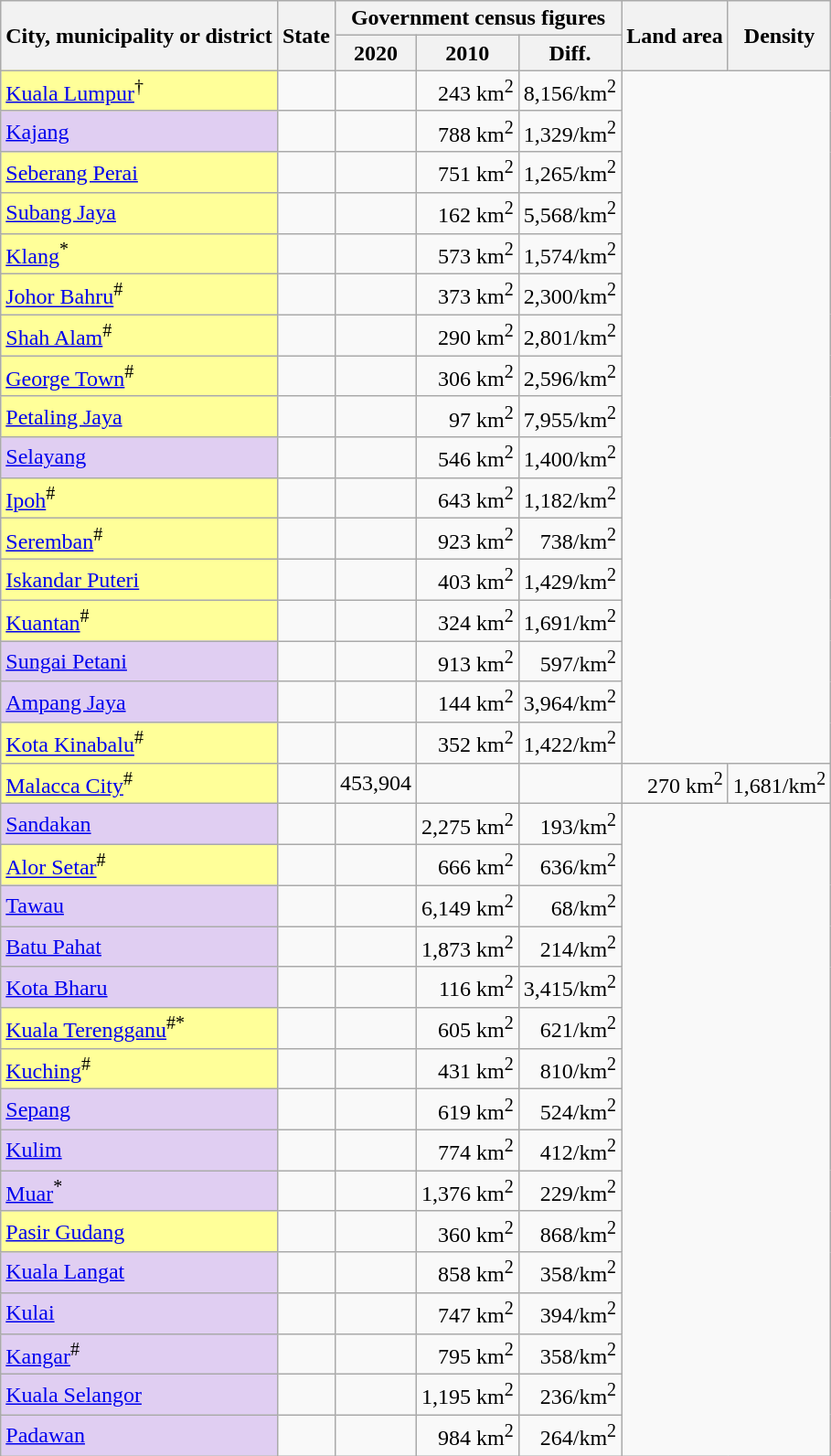<table class="wikitable sortable">
<tr>
<th rowspan="2">City, municipality or district</th>
<th rowspan="2" data-sort-type="number">State</th>
<th colspan="3">Government census figures</th>
<th rowspan="2">Land area</th>
<th rowspan="2">Density<br></th>
</tr>
<tr>
<th>2020</th>
<th>2010</th>
<th>Diff.</th>
</tr>
<tr>
<td style="background-color:#ffff99"><a href='#'>Kuala Lumpur</a><sup>†</sup></td>
<td></td>
<td></td>
<td style="text-align:right;">243 km<sup>2</sup></td>
<td style="text-align:right;">8,156/km<sup>2</sup></td>
</tr>
<tr>
<td style="background-color:#E0CEF2"><a href='#'>Kajang</a></td>
<td></td>
<td></td>
<td style="text-align:right;">788 km<sup>2</sup></td>
<td style="text-align:right;">1,329/km<sup>2</sup></td>
</tr>
<tr>
<td style="background-color:#ffff99"><a href='#'>Seberang Perai</a></td>
<td></td>
<td></td>
<td style="text-align:right;">751 km<sup>2</sup></td>
<td style="text-align:right;">1,265/km<sup>2</sup></td>
</tr>
<tr>
<td style="background-color:#ffff99"><a href='#'>Subang Jaya</a></td>
<td></td>
<td></td>
<td style="text-align:right;">162 km<sup>2</sup></td>
<td style="text-align:right;">5,568/km<sup>2</sup></td>
</tr>
<tr>
<td style="background-color:#ffff99"><a href='#'>Klang</a><sup>*</sup></td>
<td></td>
<td></td>
<td style="text-align:right;">573 km<sup>2</sup></td>
<td style="text-align:right;">1,574/km<sup>2</sup></td>
</tr>
<tr>
<td style="background-color:#ffff99"><a href='#'>Johor Bahru</a><sup>#</sup></td>
<td></td>
<td></td>
<td style="text-align:right;">373 km<sup>2</sup></td>
<td style="text-align:right;">2,300/km<sup>2</sup></td>
</tr>
<tr>
<td style="background-color:#ffff99"><a href='#'>Shah Alam</a><sup>#</sup></td>
<td></td>
<td></td>
<td style="text-align:right;">290 km<sup>2</sup></td>
<td style="text-align:right;">2,801/km<sup>2</sup></td>
</tr>
<tr>
<td style="background-color:#ffff99"><a href='#'>George Town</a><sup>#</sup></td>
<td></td>
<td></td>
<td style="text-align:right;">306 km<sup>2</sup></td>
<td style="text-align:right;">2,596/km<sup>2</sup></td>
</tr>
<tr>
<td style="background-color:#ffff99"><a href='#'>Petaling Jaya</a></td>
<td></td>
<td></td>
<td style="text-align:right;">97 km<sup>2</sup></td>
<td style="text-align:right;">7,955/km<sup>2</sup></td>
</tr>
<tr>
<td style="background-color:#E0CEF2"><a href='#'>Selayang</a></td>
<td></td>
<td></td>
<td style="text-align:right;">546 km<sup>2</sup></td>
<td style="text-align:right;">1,400/km<sup>2</sup></td>
</tr>
<tr>
<td style="background-color:#ffff99"><a href='#'>Ipoh</a><sup>#</sup></td>
<td></td>
<td></td>
<td style="text-align:right;">643 km<sup>2</sup></td>
<td style="text-align:right;">1,182/km<sup>2</sup></td>
</tr>
<tr>
<td style="background-color:#ffff99"><a href='#'>Seremban</a><sup>#</sup></td>
<td></td>
<td></td>
<td style="text-align:right;">923 km<sup>2</sup></td>
<td style="text-align:right;">738/km<sup>2</sup></td>
</tr>
<tr>
<td style="background-color:#ffff99"><a href='#'>Iskandar Puteri</a></td>
<td></td>
<td></td>
<td style="text-align:right;">403 km<sup>2</sup></td>
<td style="text-align:right;">1,429/km<sup>2</sup></td>
</tr>
<tr>
<td style="background-color:#ffff99"><a href='#'>Kuantan</a><sup>#</sup></td>
<td></td>
<td></td>
<td style="text-align:right;">324 km<sup>2</sup></td>
<td style="text-align:right;">1,691/km<sup>2</sup></td>
</tr>
<tr>
<td style="background:#E0CEF2"><a href='#'>Sungai Petani</a></td>
<td></td>
<td></td>
<td style="text-align:right;">913 km<sup>2</sup></td>
<td style="text-align:right;">597/km<sup>2</sup></td>
</tr>
<tr>
<td style="background:#E0CEF2"><a href='#'>Ampang Jaya</a></td>
<td></td>
<td></td>
<td style="text-align:right;">144 km<sup>2</sup></td>
<td style="text-align:right;">3,964/km<sup>2</sup></td>
</tr>
<tr>
<td style="background-color:#ffff99"><a href='#'>Kota Kinabalu</a><sup>#</sup></td>
<td></td>
<td></td>
<td style="text-align:right;">352 km<sup>2</sup></td>
<td style="text-align:right;">1,422/km<sup>2</sup></td>
</tr>
<tr>
<td style="background-color:#ffff99"><a href='#'>Malacca City</a><sup>#</sup></td>
<td></td>
<td align="right">453,904</td>
<td align="right"></td>
<td align="right"></td>
<td align="right">270 km<sup>2</sup></td>
<td align="right">1,681/km<sup>2</sup></td>
</tr>
<tr>
<td style="background:#E0CEF2"><a href='#'>Sandakan</a></td>
<td></td>
<td></td>
<td style="text-align:right;">2,275 km<sup>2</sup></td>
<td style="text-align:right;">193/km<sup>2</sup></td>
</tr>
<tr>
<td style="background-color:#ffff99"><a href='#'>Alor Setar</a><sup>#</sup></td>
<td></td>
<td></td>
<td style="text-align:right;">666 km<sup>2</sup></td>
<td style="text-align:right;">636/km<sup>2</sup></td>
</tr>
<tr>
<td style="background:#E0CEF2"><a href='#'>Tawau</a></td>
<td></td>
<td></td>
<td style="text-align:right;">6,149 km<sup>2</sup></td>
<td style="text-align:right;">68/km<sup>2</sup></td>
</tr>
<tr>
<td style="background:#E0CEF2"><a href='#'>Batu Pahat</a></td>
<td></td>
<td></td>
<td style="text-align:right;">1,873 km<sup>2</sup></td>
<td style="text-align:right;">214/km<sup>2</sup></td>
</tr>
<tr>
<td style="background:#E0CEF2"><a href='#'>Kota Bharu</a></td>
<td></td>
<td></td>
<td style="text-align:right;">116 km<sup>2</sup></td>
<td style="text-align:right;">3,415/km<sup>2</sup></td>
</tr>
<tr>
<td style="background-color:#ffff99"><a href='#'>Kuala Terengganu</a><sup>#*</sup></td>
<td></td>
<td></td>
<td style="text-align:right;">605 km<sup>2</sup></td>
<td style="text-align:right;">621/km<sup>2</sup></td>
</tr>
<tr>
<td style="background-color:#ffff99"><a href='#'>Kuching</a><sup>#</sup></td>
<td></td>
<td></td>
<td style="text-align:right;">431 km<sup>2</sup></td>
<td style="text-align:right;">810/km<sup>2</sup></td>
</tr>
<tr>
<td style="background:#E0CEF2"><a href='#'>Sepang</a></td>
<td></td>
<td></td>
<td style="text-align:right;">619 km<sup>2</sup></td>
<td style="text-align:right;">524/km<sup>2</sup></td>
</tr>
<tr>
<td style="background:#E0CEF2"><a href='#'>Kulim</a></td>
<td></td>
<td></td>
<td style="text-align:right;">774 km<sup>2</sup></td>
<td style="text-align:right;">412/km<sup>2</sup></td>
</tr>
<tr>
<td style="background:#E0CEF2"><a href='#'>Muar</a><sup>*</sup></td>
<td></td>
<td></td>
<td style="text-align:right;">1,376 km<sup>2</sup></td>
<td style="text-align:right;">229/km<sup>2</sup></td>
</tr>
<tr>
<td style="background-color:#ffff99"><a href='#'>Pasir Gudang</a></td>
<td></td>
<td></td>
<td style="text-align:right;">360 km<sup>2</sup></td>
<td style="text-align:right;">868/km<sup>2</sup></td>
</tr>
<tr>
<td style="background:#E0CEF2"><a href='#'>Kuala Langat</a></td>
<td></td>
<td></td>
<td style="text-align:right;">858 km<sup>2</sup></td>
<td style="text-align:right;">358/km<sup>2</sup></td>
</tr>
<tr>
<td style="background:#E0CEF2"><a href='#'>Kulai</a></td>
<td></td>
<td></td>
<td align="right">747 km<sup>2</sup></td>
<td align="right">394/km<sup>2</sup></td>
</tr>
<tr>
<td style="background:#E0CEF2"><a href='#'>Kangar</a><sup>#</sup></td>
<td></td>
<td></td>
<td align="right">795 km<sup>2</sup></td>
<td align="right">358/km<sup>2</sup></td>
</tr>
<tr>
<td style="background:#E0CEF2"><a href='#'>Kuala Selangor</a></td>
<td></td>
<td></td>
<td align="right">1,195 km<sup>2</sup></td>
<td align="right">236/km<sup>2</sup></td>
</tr>
<tr>
<td style="background:#E0CEF2"><a href='#'>Padawan</a></td>
<td></td>
<td></td>
<td align="right">984 km<sup>2</sup></td>
<td align="right">264/km<sup>2</sup></td>
</tr>
</table>
